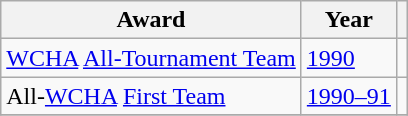<table class="wikitable">
<tr>
<th>Award</th>
<th>Year</th>
<th></th>
</tr>
<tr>
<td><a href='#'>WCHA</a> <a href='#'>All-Tournament Team</a></td>
<td><a href='#'>1990</a></td>
<td></td>
</tr>
<tr>
<td>All-<a href='#'>WCHA</a> <a href='#'>First Team</a></td>
<td><a href='#'>1990–91</a></td>
<td></td>
</tr>
<tr>
</tr>
</table>
